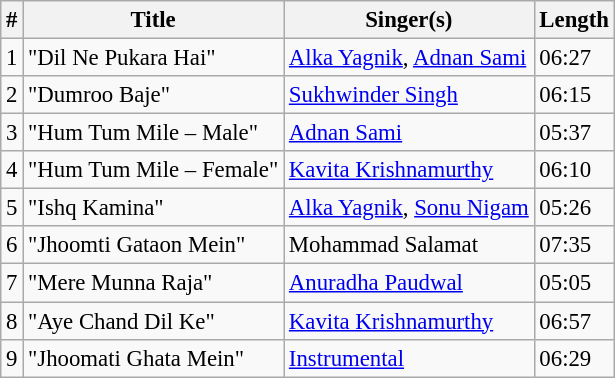<table class="wikitable" style="font-size:95%;">
<tr>
<th>#</th>
<th>Title</th>
<th>Singer(s)</th>
<th>Length</th>
</tr>
<tr>
<td>1</td>
<td>"Dil Ne Pukara Hai"</td>
<td><a href='#'>Alka Yagnik</a>, <a href='#'>Adnan Sami</a></td>
<td>06:27</td>
</tr>
<tr>
<td>2</td>
<td>"Dumroo Baje"</td>
<td><a href='#'>Sukhwinder Singh</a></td>
<td>06:15</td>
</tr>
<tr>
<td>3</td>
<td>"Hum Tum Mile – Male"</td>
<td><a href='#'>Adnan Sami</a></td>
<td>05:37</td>
</tr>
<tr>
<td>4</td>
<td>"Hum Tum Mile – Female"</td>
<td><a href='#'>Kavita Krishnamurthy</a></td>
<td>06:10</td>
</tr>
<tr>
<td>5</td>
<td>"Ishq Kamina"</td>
<td><a href='#'>Alka Yagnik</a>, <a href='#'>Sonu Nigam</a></td>
<td>05:26</td>
</tr>
<tr>
<td>6</td>
<td>"Jhoomti Gataon Mein"</td>
<td>Mohammad Salamat</td>
<td>07:35</td>
</tr>
<tr>
<td>7</td>
<td>"Mere Munna Raja"</td>
<td><a href='#'>Anuradha Paudwal</a></td>
<td>05:05</td>
</tr>
<tr>
<td>8</td>
<td>"Aye Chand Dil Ke"</td>
<td><a href='#'>Kavita Krishnamurthy</a></td>
<td>06:57</td>
</tr>
<tr>
<td>9</td>
<td>"Jhoomati Ghata Mein"</td>
<td><a href='#'>Instrumental</a></td>
<td>06:29</td>
</tr>
</table>
